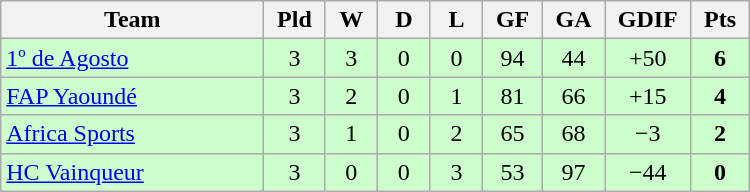<table class=wikitable style="text-align:center" width=500>
<tr>
<th width=25%>Team</th>
<th width=5%>Pld</th>
<th width=5%>W</th>
<th width=5%>D</th>
<th width=5%>L</th>
<th width=5%>GF</th>
<th width=5%>GA</th>
<th width=5%>GDIF</th>
<th width=5%>Pts</th>
</tr>
<tr bgcolor=#ccffcc>
<td align="left"> <a href='#'>1º de Agosto</a></td>
<td>3</td>
<td>3</td>
<td>0</td>
<td>0</td>
<td>94</td>
<td>44</td>
<td>+50</td>
<td><strong>6</strong></td>
</tr>
<tr bgcolor=#ccffcc>
<td align="left"> <a href='#'>FAP Yaoundé</a></td>
<td>3</td>
<td>2</td>
<td>0</td>
<td>1</td>
<td>81</td>
<td>66</td>
<td>+15</td>
<td><strong>4</strong></td>
</tr>
<tr bgcolor=#ccffcc>
<td align="left"> <a href='#'>Africa Sports</a></td>
<td>3</td>
<td>1</td>
<td>0</td>
<td>2</td>
<td>65</td>
<td>68</td>
<td>−3</td>
<td><strong>2</strong></td>
</tr>
<tr bgcolor=#ccffcc>
<td align="left"> <a href='#'>HC Vainqueur</a></td>
<td>3</td>
<td>0</td>
<td>0</td>
<td>3</td>
<td>53</td>
<td>97</td>
<td>−44</td>
<td><strong>0</strong></td>
</tr>
</table>
